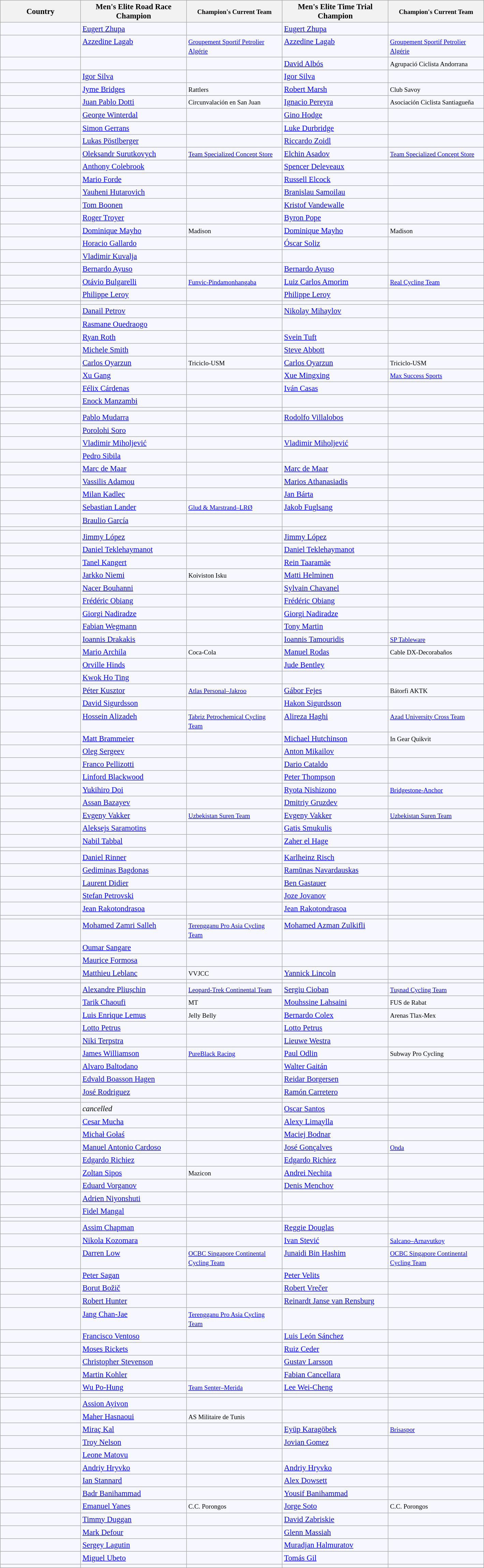<table class="wikitable sortable"  style="background:#f7f8ff; font-size:95%;">
<tr>
<th style="width:150px;">Country</th>
<th style="width:200px;">Men's Elite Road Race Champion</th>
<th style="width:180px;"><small>Champion's Current Team</small></th>
<th style="width:200px;">Men's Elite Time Trial Champion</th>
<th style="width:180px;"><small>Champion's Current Team</small></th>
</tr>
<tr style="text-align:left; vertical-align:top;">
<td></td>
<td><a href='#'>Eugert Zhupa</a></td>
<td></td>
<td><a href='#'>Eugert Zhupa</a></td>
<td></td>
</tr>
<tr style="text-align:left; vertical-align:top;">
<td></td>
<td><a href='#'>Azzedine Lagab</a></td>
<td><small><a href='#'>Groupement Sportif Petrolier Algérie</a></small></td>
<td><a href='#'>Azzedine Lagab</a></td>
<td><small><a href='#'>Groupement Sportif Petrolier Algérie</a></small></td>
</tr>
<tr style="text-align:left; vertical-align:top;">
<td></td>
<td></td>
<td></td>
<td><a href='#'>David Albós</a></td>
<td><small>Agrupació Ciclista Andorrana</small></td>
</tr>
<tr style="text-align:left; vertical-align:top;">
<td></td>
<td><a href='#'>Igor Silva</a></td>
<td></td>
<td><a href='#'>Igor Silva</a></td>
<td></td>
</tr>
<tr style="text-align:left; vertical-align:top;">
<td></td>
<td><a href='#'>Jyme Bridges</a></td>
<td><small>Rattlers</small></td>
<td><a href='#'>Robert Marsh</a></td>
<td><small>Club Savoy</small></td>
</tr>
<tr style="text-align:left; vertical-align:top;">
<td></td>
<td><a href='#'>Juan Pablo Dotti</a></td>
<td><small>Circunvalación en San Juan</small></td>
<td><a href='#'>Ignacio Pereyra</a></td>
<td><small>Asociación Ciclista Santiagueña</small></td>
</tr>
<tr style="text-align:left; vertical-align:top;">
<td></td>
<td><a href='#'>George Winterdal</a></td>
<td></td>
<td><a href='#'>Gino Hodge</a></td>
<td></td>
</tr>
<tr style="text-align:left; vertical-align:top;">
<td></td>
<td><a href='#'>Simon Gerrans</a></td>
<td><small></small></td>
<td><a href='#'>Luke Durbridge</a></td>
<td><small></small></td>
</tr>
<tr style="text-align:left; vertical-align:top;">
<td></td>
<td><a href='#'>Lukas Pöstlberger</a></td>
<td><small></small></td>
<td><a href='#'>Riccardo Zoidl</a></td>
<td><small></small></td>
</tr>
<tr style="text-align:left; vertical-align:top;">
<td></td>
<td><a href='#'>Oleksandr Surutkovych</a></td>
<td><small><a href='#'>Team Specialized Concept Store</a></small></td>
<td><a href='#'>Elchin Asadov</a></td>
<td><small><a href='#'>Team Specialized Concept Store</a></small></td>
</tr>
<tr style="text-align:left; vertical-align:top;">
<td></td>
<td><a href='#'>Anthony Colebrook</a></td>
<td></td>
<td><a href='#'>Spencer Deleveaux</a></td>
<td></td>
</tr>
<tr style="text-align:left; vertical-align:top;">
<td></td>
<td><a href='#'>Mario Forde</a></td>
<td></td>
<td><a href='#'>Russell Elcock</a></td>
<td></td>
</tr>
<tr style="text-align:left; vertical-align:top;">
<td></td>
<td><a href='#'>Yauheni Hutarovich</a></td>
<td><small></small></td>
<td><a href='#'>Branislau Samoilau</a></td>
<td><small></small></td>
</tr>
<tr style="text-align:left; vertical-align:top;">
<td></td>
<td><a href='#'>Tom Boonen</a></td>
<td><small></small></td>
<td><a href='#'>Kristof Vandewalle</a></td>
<td><small></small></td>
</tr>
<tr style="text-align:left; vertical-align:top;">
<td></td>
<td><a href='#'>Roger Troyer</a></td>
<td></td>
<td><a href='#'>Byron Pope</a></td>
<td></td>
</tr>
<tr style="text-align:left; vertical-align:top;">
<td></td>
<td><a href='#'>Dominique Mayho</a></td>
<td><small>Madison</small></td>
<td><a href='#'>Dominique Mayho</a></td>
<td><small>Madison</small></td>
</tr>
<tr style="text-align:left; vertical-align:top;">
<td></td>
<td><a href='#'>Horacio Gallardo</a></td>
<td></td>
<td><a href='#'>Óscar Soliz</a></td>
<td><small></small></td>
</tr>
<tr style="text-align:left; vertical-align:top;">
<td></td>
<td><a href='#'>Vladimir Kuvalja</a></td>
<td></td>
<td></td>
<td></td>
</tr>
<tr style="text-align:left; vertical-align:top;">
<td></td>
<td><a href='#'>Bernardo Ayuso</a></td>
<td></td>
<td><a href='#'>Bernardo Ayuso</a></td>
<td></td>
</tr>
<tr style="text-align:left; vertical-align:top;">
<td></td>
<td><a href='#'>Otávio Bulgarelli</a></td>
<td><small><a href='#'>Funvic-Pindamonhangaba</a></small></td>
<td><a href='#'>Luiz Carlos Amorim</a></td>
<td><small><a href='#'>Real Cycling Team</a></small></td>
</tr>
<tr style="text-align:left; vertical-align:top;">
<td></td>
<td><a href='#'>Philippe Leroy</a></td>
<td></td>
<td><a href='#'>Philippe Leroy</a></td>
<td></td>
</tr>
<tr style="text-align:left; vertical-align:top;">
<td></td>
<td></td>
<td></td>
<td></td>
<td></td>
</tr>
<tr style="text-align:left; vertical-align:top;">
<td></td>
<td><a href='#'>Danail Petrov</a></td>
<td><small></small></td>
<td><a href='#'>Nikolay Mihaylov</a></td>
<td><small></small></td>
</tr>
<tr style="text-align:left; vertical-align:top;">
<td></td>
<td><a href='#'>Rasmane Ouedraogo</a></td>
<td></td>
<td></td>
<td></td>
</tr>
<tr style="text-align:left; vertical-align:top;">
<td></td>
<td><a href='#'>Ryan Roth</a></td>
<td><small></small></td>
<td><a href='#'>Svein Tuft</a></td>
<td><small></small></td>
</tr>
<tr style="text-align:left; vertical-align:top;">
<td></td>
<td><a href='#'>Michele Smith</a></td>
<td></td>
<td><a href='#'>Steve Abbott</a></td>
<td></td>
</tr>
<tr style="text-align:left; vertical-align:top;">
<td></td>
<td><a href='#'>Carlos Oyarzun</a></td>
<td><small>Triciclo-USM</small></td>
<td><a href='#'>Carlos Oyarzun</a></td>
<td><small>Triciclo-USM</small></td>
</tr>
<tr style="text-align:left; vertical-align:top;">
<td></td>
<td><a href='#'>Xu Gang</a></td>
<td><small></small></td>
<td><a href='#'>Xue Mingxing</a></td>
<td><small><a href='#'>Max Success Sports</a></small></td>
</tr>
<tr style="text-align:left; vertical-align:top;">
<td></td>
<td><a href='#'>Félix Cárdenas</a></td>
<td></td>
<td><a href='#'>Iván Casas</a></td>
<td></td>
</tr>
<tr style="text-align:left; vertical-align:top;">
<td></td>
<td><a href='#'>Enock Manzambi</a></td>
<td></td>
<td></td>
<td></td>
</tr>
<tr style="text-align:left; vertical-align:top;">
<td></td>
<td></td>
<td></td>
<td></td>
<td></td>
</tr>
<tr style="text-align:left; vertical-align:top;">
<td></td>
<td><a href='#'>Pablo Mudarra</a></td>
<td></td>
<td><a href='#'>Rodolfo Villalobos</a></td>
<td></td>
</tr>
<tr style="text-align:left; vertical-align:top;">
<td></td>
<td><a href='#'>Porolohi Soro</a></td>
<td></td>
<td></td>
<td></td>
</tr>
<tr style="text-align:left; vertical-align:top;">
<td></td>
<td><a href='#'>Vladimir Miholjević</a></td>
<td><small></small></td>
<td><a href='#'>Vladimir Miholjević</a></td>
<td><small></small></td>
</tr>
<tr style="text-align:left; vertical-align:top;">
<td></td>
<td><a href='#'>Pedro Sibila</a></td>
<td></td>
<td></td>
<td></td>
</tr>
<tr style="text-align:left; vertical-align:top;">
<td></td>
<td><a href='#'>Marc de Maar</a></td>
<td><small></small></td>
<td><a href='#'>Marc de Maar</a></td>
<td><small></small></td>
</tr>
<tr style="text-align:left; vertical-align:top;">
<td></td>
<td><a href='#'>Vassilis Adamou</a></td>
<td></td>
<td><a href='#'>Marios Athanasiadis</a></td>
<td></td>
</tr>
<tr style="text-align:left; vertical-align:top;">
<td></td>
<td><a href='#'>Milan Kadlec</a></td>
<td><small></small></td>
<td><a href='#'>Jan Bárta</a></td>
<td><small></small></td>
</tr>
<tr style="text-align:left; vertical-align:top;">
<td></td>
<td><a href='#'>Sebastian Lander</a></td>
<td><small><a href='#'>Glud & Marstrand–LRØ</a></small></td>
<td><a href='#'>Jakob Fuglsang</a></td>
<td><small></small></td>
</tr>
<tr style="text-align:left; vertical-align:top;">
<td></td>
<td><a href='#'>Braulio García</a></td>
<td></td>
<td></td>
<td></td>
</tr>
<tr style="text-align:left; vertical-align:top;">
<td></td>
<td></td>
<td></td>
<td></td>
<td></td>
</tr>
<tr style="text-align:left; vertical-align:top;">
<td></td>
<td><a href='#'>Jimmy López</a></td>
<td></td>
<td><a href='#'>Jimmy López</a></td>
<td></td>
</tr>
<tr style="text-align:left; vertical-align:top;">
<td></td>
<td><a href='#'>Daniel Teklehaymanot</a></td>
<td><small></small></td>
<td><a href='#'>Daniel Teklehaymanot</a></td>
<td><small></small></td>
</tr>
<tr style="text-align:left; vertical-align:top;">
<td></td>
<td><a href='#'>Tanel Kangert</a></td>
<td><small></small></td>
<td><a href='#'>Rein Taaramäe</a></td>
<td><small></small></td>
</tr>
<tr style="text-align:left; vertical-align:top;">
<td></td>
<td><a href='#'>Jarkko Niemi</a></td>
<td><small>Koiviston Isku</small></td>
<td><a href='#'>Matti Helminen</a></td>
<td><small></small></td>
</tr>
<tr style="text-align:left; vertical-align:top;">
<td></td>
<td><a href='#'>Nacer Bouhanni</a></td>
<td><small></small></td>
<td><a href='#'>Sylvain Chavanel</a></td>
<td><small></small></td>
</tr>
<tr style="text-align:left; vertical-align:top;">
<td></td>
<td><a href='#'>Frédéric Obiang</a></td>
<td></td>
<td><a href='#'>Frédéric Obiang</a></td>
<td></td>
</tr>
<tr style="text-align:left; vertical-align:top;">
<td></td>
<td><a href='#'>Giorgi Nadiradze</a></td>
<td></td>
<td><a href='#'>Giorgi Nadiradze</a></td>
<td></td>
</tr>
<tr style="text-align:left; vertical-align:top;">
<td></td>
<td><a href='#'>Fabian Wegmann</a></td>
<td><small></small></td>
<td><a href='#'>Tony Martin</a></td>
<td><small></small></td>
</tr>
<tr style="text-align:left; vertical-align:top;">
<td></td>
<td><a href='#'>Ioannis Drakakis</a></td>
<td></td>
<td><a href='#'>Ioannis Tamouridis</a></td>
<td><small><a href='#'>SP Tableware</a></small></td>
</tr>
<tr style="text-align:left; vertical-align:top;">
<td></td>
<td><a href='#'>Mario Archila</a></td>
<td><small>Coca-Cola</small></td>
<td><a href='#'>Manuel Rodas</a></td>
<td><small>Cable DX-Decorabaños</small></td>
</tr>
<tr style="text-align:left; vertical-align:top;">
<td></td>
<td><a href='#'>Orville Hinds</a></td>
<td></td>
<td><a href='#'>Jude Bentley</a></td>
<td></td>
</tr>
<tr style="text-align:left; vertical-align:top;">
<td></td>
<td><a href='#'>Kwok Ho Ting</a></td>
<td></td>
<td></td>
<td></td>
</tr>
<tr style="text-align:left; vertical-align:top;">
<td></td>
<td><a href='#'>Péter Kusztor</a></td>
<td><small><a href='#'>Atlas Personal–Jakroo</a></small></td>
<td><a href='#'>Gábor Fejes</a></td>
<td><small>Bátorfi AKTK</small></td>
</tr>
<tr style="text-align:left; vertical-align:top;">
<td></td>
<td><a href='#'>David Sigurdsson</a></td>
<td></td>
<td><a href='#'>Hakon Sigurdsson</a></td>
<td></td>
</tr>
<tr style="text-align:left; vertical-align:top;">
<td></td>
<td><a href='#'>Hossein Alizadeh</a></td>
<td><small><a href='#'>Tabriz Petrochemical Cycling Team</a></small></td>
<td><a href='#'>Alireza Haghi</a></td>
<td><small><a href='#'>Azad University Cross Team</a></small></td>
</tr>
<tr style="text-align:left; vertical-align:top;">
<td></td>
<td><a href='#'>Matt Brammeier</a></td>
<td><small></small></td>
<td><a href='#'>Michael Hutchinson</a></td>
<td><small>In Gear Quikvit</small></td>
</tr>
<tr style="text-align:left; vertical-align:top;">
<td></td>
<td><a href='#'>Oleg Sergeev</a></td>
<td></td>
<td><a href='#'>Anton Mikailov</a></td>
<td></td>
</tr>
<tr style="text-align:left; vertical-align:top;">
<td></td>
<td><a href='#'>Franco Pellizotti</a></td>
<td><small></small></td>
<td><a href='#'>Dario Cataldo</a></td>
<td><small></small></td>
</tr>
<tr style="text-align:left; vertical-align:top;">
<td></td>
<td><a href='#'>Linford Blackwood</a></td>
<td></td>
<td><a href='#'>Peter Thompson</a></td>
<td></td>
</tr>
<tr style="text-align:left; vertical-align:top;">
<td></td>
<td><a href='#'>Yukihiro Doi</a></td>
<td><small></small></td>
<td><a href='#'>Ryota Nishizono</a></td>
<td><small><a href='#'>Bridgestone-Anchor</a></small></td>
</tr>
<tr style="text-align:left; vertical-align:top;">
<td></td>
<td><a href='#'>Assan Bazayev</a></td>
<td><small></small></td>
<td><a href='#'>Dmitriy Gruzdev</a></td>
<td><small></small></td>
</tr>
<tr style="text-align:left; vertical-align:top;">
<td></td>
<td><a href='#'>Evgeny Vakker</a></td>
<td><small><a href='#'>Uzbekistan Suren Team</a></small></td>
<td><a href='#'>Evgeny Vakker</a></td>
<td><small><a href='#'>Uzbekistan Suren Team</a></small></td>
</tr>
<tr style="text-align:left; vertical-align:top;">
<td></td>
<td><a href='#'>Aleksejs Saramotins</a></td>
<td><small></small></td>
<td><a href='#'>Gatis Smukulis</a></td>
<td><small></small></td>
</tr>
<tr style="text-align:left; vertical-align:top;">
<td></td>
<td><a href='#'>Nabil Tabbal</a></td>
<td></td>
<td><a href='#'>Zaher el Hage</a></td>
<td></td>
</tr>
<tr style="text-align:left; vertical-align:top;">
<td></td>
<td></td>
<td></td>
<td></td>
<td></td>
</tr>
<tr style="text-align:left; vertical-align:top;">
<td></td>
<td><a href='#'>Daniel Rinner</a></td>
<td><small></small></td>
<td><a href='#'>Karlheinz Risch</a></td>
<td></td>
</tr>
<tr style="text-align:left; vertical-align:top;">
<td></td>
<td><a href='#'>Gediminas Bagdonas</a></td>
<td><small></small></td>
<td><a href='#'>Ramūnas Navardauskas</a></td>
<td><small></small></td>
</tr>
<tr style="text-align:left; vertical-align:top;">
<td></td>
<td><a href='#'>Laurent Didier</a></td>
<td><small></small></td>
<td><a href='#'>Ben Gastauer</a></td>
<td><small></small></td>
</tr>
<tr style="text-align:left; vertical-align:top;">
<td></td>
<td><a href='#'>Stefan Petrovski</a></td>
<td></td>
<td><a href='#'>Joze Jovanov</a></td>
<td></td>
</tr>
<tr style="text-align:left; vertical-align:top;">
<td></td>
<td><a href='#'>Jean Rakotondrasoa</a></td>
<td></td>
<td><a href='#'>Jean Rakotondrasoa</a></td>
<td></td>
</tr>
<tr style="text-align:left; vertical-align:top;">
<td></td>
<td></td>
<td></td>
<td></td>
<td></td>
</tr>
<tr style="text-align:left; vertical-align:top;">
<td></td>
<td><a href='#'>Mohamed Zamri Salleh</a></td>
<td><small><a href='#'>Terengganu Pro Asia Cycling Team</a></small></td>
<td><a href='#'>Mohamed Azman Zulkifli</a></td>
<td></td>
</tr>
<tr style="text-align:left; vertical-align:top;">
<td></td>
<td><a href='#'>Oumar Sangare</a></td>
<td></td>
<td></td>
<td></td>
</tr>
<tr style="text-align:left; vertical-align:top;">
<td></td>
<td><a href='#'>Maurice Formosa</a></td>
<td></td>
<td></td>
<td></td>
</tr>
<tr style="text-align:left; vertical-align:top;">
<td></td>
<td><a href='#'>Matthieu Leblanc</a></td>
<td><small>VVJCC</small></td>
<td><a href='#'>Yannick Lincoln</a></td>
<td></td>
</tr>
<tr style="text-align:left; vertical-align:top;">
<td></td>
<td></td>
<td></td>
<td></td>
<td></td>
</tr>
<tr style="text-align:left; vertical-align:top;">
<td></td>
<td><a href='#'>Alexandre Pliușchin</a></td>
<td><small><a href='#'>Leopard-Trek Continental Team</a></small></td>
<td><a href='#'>Sergiu Cioban</a></td>
<td><small><a href='#'>Tușnad Cycling Team</a></small></td>
</tr>
<tr style="text-align:left; vertical-align:top;">
<td></td>
<td><a href='#'>Tarik Chaoufi</a></td>
<td><small>MT</small></td>
<td><a href='#'>Mouhssine Lahsaini</a></td>
<td><small>FUS de Rabat</small></td>
</tr>
<tr style="text-align:left; vertical-align:top;">
<td></td>
<td><a href='#'>Luis Enrique Lemus</a></td>
<td><small>Jelly Belly</small></td>
<td><a href='#'>Bernardo Colex</a></td>
<td><small>Arenas Tlax-Mex</small></td>
</tr>
<tr style="text-align:left; vertical-align:top;">
<td></td>
<td><a href='#'>Lotto Petrus</a></td>
<td><small></small></td>
<td><a href='#'>Lotto Petrus</a></td>
<td><small></small></td>
</tr>
<tr style="text-align:left; vertical-align:top;">
<td></td>
<td><a href='#'>Niki Terpstra</a></td>
<td><small></small></td>
<td><a href='#'>Lieuwe Westra</a></td>
<td><small></small></td>
</tr>
<tr style="text-align:left; vertical-align:top;">
<td></td>
<td><a href='#'>James Williamson</a></td>
<td><small><a href='#'>PureBlack Racing</a></small></td>
<td><a href='#'>Paul Odlin</a></td>
<td><small>Subway Pro Cycling</small></td>
</tr>
<tr style="text-align:left; vertical-align:top;">
<td></td>
<td><a href='#'>Alvaro Baltodano</a></td>
<td></td>
<td><a href='#'>Walter Gaitán</a></td>
<td></td>
</tr>
<tr style="text-align:left; vertical-align:top;">
<td></td>
<td><a href='#'>Edvald Boasson Hagen</a></td>
<td><small></small></td>
<td><a href='#'>Reidar Borgersen</a></td>
<td><small></small></td>
</tr>
<tr style="text-align:left; vertical-align:top;">
<td></td>
<td><a href='#'>José Rodriguez</a></td>
<td></td>
<td><a href='#'>Ramón Carretero</a></td>
<td><small></small></td>
</tr>
<tr style="text-align:left; vertical-align:top;">
<td></td>
<td></td>
<td></td>
<td></td>
<td></td>
</tr>
<tr style="text-align:left; vertical-align:top;">
<td></td>
<td><em>cancelled</em></td>
<td></td>
<td><a href='#'>Oscar Santos</a></td>
<td></td>
</tr>
<tr style="text-align:left; vertical-align:top;">
<td></td>
<td><a href='#'>Cesar Mucha</a></td>
<td></td>
<td><a href='#'>Alexy Limaylla</a></td>
<td></td>
</tr>
<tr style="text-align:left; vertical-align:top;">
<td></td>
<td><a href='#'>Michał Gołaś</a></td>
<td><small></small></td>
<td><a href='#'>Maciej Bodnar</a></td>
<td><small></small></td>
</tr>
<tr style="text-align:left; vertical-align:top;">
<td></td>
<td><a href='#'>Manuel Antonio Cardoso</a></td>
<td><small></small></td>
<td><a href='#'>José Gonçalves</a></td>
<td><small><a href='#'>Onda</a></small></td>
</tr>
<tr style="text-align:left; vertical-align:top;">
<td></td>
<td><a href='#'>Edgardo Richiez</a></td>
<td></td>
<td><a href='#'>Edgardo Richiez</a></td>
<td></td>
</tr>
<tr style="text-align:left; vertical-align:top;">
<td></td>
<td><a href='#'>Zoltan Sipos</a></td>
<td><small>Mazicon</small></td>
<td><a href='#'>Andrei Nechita</a></td>
<td></td>
</tr>
<tr style="text-align:left; vertical-align:top;">
<td></td>
<td><a href='#'>Eduard Vorganov</a></td>
<td><small></small></td>
<td><a href='#'>Denis Menchov</a></td>
<td><small></small></td>
</tr>
<tr style="text-align:left; vertical-align:top;">
<td></td>
<td><a href='#'>Adrien Niyonshuti</a></td>
<td><small></small></td>
<td></td>
<td></td>
</tr>
<tr style="text-align:left; vertical-align:top;">
<td></td>
<td><a href='#'>Fidel Mangal</a></td>
<td></td>
<td></td>
<td></td>
</tr>
<tr style="text-align:left; vertical-align:top;">
<td></td>
<td></td>
<td></td>
<td></td>
<td></td>
</tr>
<tr style="text-align:left; vertical-align:top;">
<td></td>
<td><a href='#'>Assim Chapman</a></td>
<td></td>
<td><a href='#'>Reggie Douglas</a></td>
<td></td>
</tr>
<tr style="text-align:left; vertical-align:top;">
<td></td>
<td><a href='#'>Nikola Kozomara</a></td>
<td></td>
<td><a href='#'>Ivan Stević</a></td>
<td><small><a href='#'>Salcano–Arnavutkoy</a></small></td>
</tr>
<tr style="text-align:left; vertical-align:top;">
<td></td>
<td><a href='#'>Darren Low</a></td>
<td><small><a href='#'>OCBC Singapore Continental Cycling Team</a></small></td>
<td><a href='#'>Junaidi Bin Hashim</a></td>
<td><small><a href='#'>OCBC Singapore Continental Cycling Team</a></small></td>
</tr>
<tr style="text-align:left; vertical-align:top;">
<td></td>
<td><a href='#'>Peter Sagan</a></td>
<td><small></small></td>
<td><a href='#'>Peter Velits</a></td>
<td><small></small></td>
</tr>
<tr style="text-align:left; vertical-align:top;">
<td></td>
<td><a href='#'>Borut Božič</a></td>
<td><small></small></td>
<td><a href='#'>Robert Vrečer</a></td>
<td><small></small></td>
</tr>
<tr style="text-align:left; vertical-align:top;">
<td></td>
<td><a href='#'>Robert Hunter</a></td>
<td><small></small></td>
<td><a href='#'>Reinardt Janse van Rensburg</a></td>
<td><small></small></td>
</tr>
<tr style="text-align:left; vertical-align:top;">
<td></td>
<td><a href='#'>Jang Chan-Jae</a></td>
<td><small><a href='#'>Terengganu Pro Asia Cycling Team</a></small></td>
<td></td>
<td></td>
</tr>
<tr style="text-align:left; vertical-align:top;">
<td></td>
<td><a href='#'>Francisco Ventoso</a></td>
<td><small></small></td>
<td><a href='#'>Luis León Sánchez</a></td>
<td><small></small></td>
</tr>
<tr style="text-align:left; vertical-align:top;">
<td></td>
<td><a href='#'>Moses Rickets</a></td>
<td></td>
<td><a href='#'>Ruiz Ceder</a></td>
<td></td>
</tr>
<tr style="text-align:left; vertical-align:top;">
<td></td>
<td><a href='#'>Christopher Stevenson</a></td>
<td><small></small></td>
<td><a href='#'>Gustav Larsson</a></td>
<td><small></small></td>
</tr>
<tr style="text-align:left; vertical-align:top;">
<td></td>
<td><a href='#'>Martin Kohler</a></td>
<td><small></small></td>
<td><a href='#'>Fabian Cancellara</a></td>
<td><small></small></td>
</tr>
<tr style="text-align:left; vertical-align:top;">
<td></td>
<td><a href='#'>Wu Po-Hung</a></td>
<td><small><a href='#'>Team Senter–Merida</a></small></td>
<td><a href='#'>Lee Wei-Cheng</a></td>
<td></td>
</tr>
<tr style="text-align:left; vertical-align:top;">
<td></td>
<td></td>
<td></td>
<td></td>
<td></td>
</tr>
<tr style="text-align:left; vertical-align:top;">
<td></td>
<td><a href='#'>Assion Ayivon</a></td>
<td></td>
<td></td>
<td></td>
</tr>
<tr style="text-align:left; vertical-align:top;">
<td></td>
<td><a href='#'>Maher Hasnaoui</a></td>
<td><small>AS Militaire de Tunis</small></td>
<td></td>
<td></td>
</tr>
<tr style="text-align:left; vertical-align:top;">
<td></td>
<td><a href='#'>Miraç Kal</a></td>
<td><small></small></td>
<td><a href='#'>Eyüp Karagöbek</a></td>
<td><small><a href='#'>Brisaspor</a></small></td>
</tr>
<tr style="text-align:left; vertical-align:top;">
<td></td>
<td><a href='#'>Troy Nelson</a></td>
<td></td>
<td><a href='#'>Jovian Gomez</a></td>
<td></td>
</tr>
<tr style="text-align:left; vertical-align:top;">
<td></td>
<td><a href='#'>Leone Matovu</a></td>
<td></td>
<td></td>
<td></td>
</tr>
<tr style="text-align:left; vertical-align:top;">
<td></td>
<td><a href='#'>Andriy Hryvko</a></td>
<td><small></small></td>
<td><a href='#'>Andriy Hryvko</a></td>
<td><small></small></td>
</tr>
<tr style="text-align:left; vertical-align:top;">
<td></td>
<td><a href='#'>Ian Stannard</a></td>
<td><small></small></td>
<td><a href='#'>Alex Dowsett</a></td>
<td><small></small></td>
</tr>
<tr style="text-align:left; vertical-align:top;">
<td></td>
<td><a href='#'>Badr Banihammad</a></td>
<td></td>
<td><a href='#'>Yousif Banihammad</a></td>
<td></td>
</tr>
<tr style="text-align:left; vertical-align:top;">
<td></td>
<td><a href='#'>Emanuel Yanes</a></td>
<td><small>C.C. Porongos</small></td>
<td><a href='#'>Jorge Soto</a></td>
<td><small>C.C. Porongos</small></td>
</tr>
<tr style="text-align:left; vertical-align:top;">
<td></td>
<td><a href='#'>Timmy Duggan</a></td>
<td><small></small></td>
<td><a href='#'>David Zabriskie</a></td>
<td><small></small></td>
</tr>
<tr style="text-align:left; vertical-align:top;">
<td></td>
<td><a href='#'>Mark Defour</a></td>
<td></td>
<td><a href='#'>Glenn Massiah</a></td>
<td></td>
</tr>
<tr style="text-align:left; vertical-align:top;">
<td></td>
<td><a href='#'>Sergey Lagutin</a></td>
<td><small></small></td>
<td><a href='#'>Muradjan Halmuratov</a></td>
<td></td>
</tr>
<tr style="text-align:left; vertical-align:top;">
<td></td>
<td><a href='#'>Miguel Ubeto</a></td>
<td><small></small></td>
<td><a href='#'>Tomás Gil</a></td>
<td><small></small></td>
</tr>
<tr style="text-align:left; vertical-align:top;">
<td></td>
<td></td>
<td></td>
<td></td>
<td></td>
</tr>
</table>
